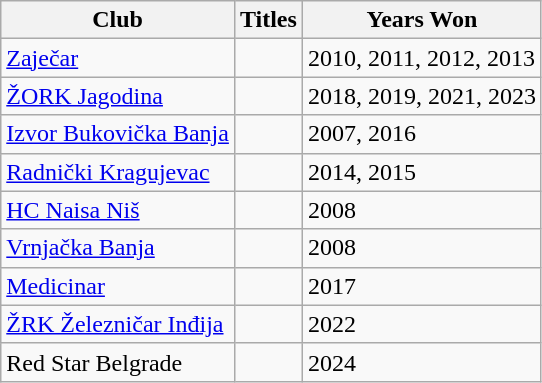<table class="wikitable">
<tr>
<th>Club</th>
<th>Titles</th>
<th>Years Won</th>
</tr>
<tr>
<td><a href='#'>Zaječar</a></td>
<td></td>
<td>2010, 2011, 2012, 2013</td>
</tr>
<tr>
<td><a href='#'>ŽORK Jagodina</a></td>
<td></td>
<td>2018, 2019, 2021, 2023</td>
</tr>
<tr>
<td><a href='#'>Izvor Bukovička Banja</a></td>
<td></td>
<td>2007, 2016</td>
</tr>
<tr>
<td><a href='#'>Radnički Kragujevac</a></td>
<td></td>
<td>2014, 2015</td>
</tr>
<tr>
<td><a href='#'>HC Naisa Niš</a></td>
<td></td>
<td>2008</td>
</tr>
<tr>
<td><a href='#'>Vrnjačka Banja</a></td>
<td></td>
<td>2008</td>
</tr>
<tr>
<td><a href='#'>Medicinar</a></td>
<td></td>
<td>2017</td>
</tr>
<tr>
<td><a href='#'>ŽRK Železničar Inđija</a></td>
<td></td>
<td>2022</td>
</tr>
<tr>
<td>Red Star Belgrade</td>
<td></td>
<td>2024</td>
</tr>
</table>
